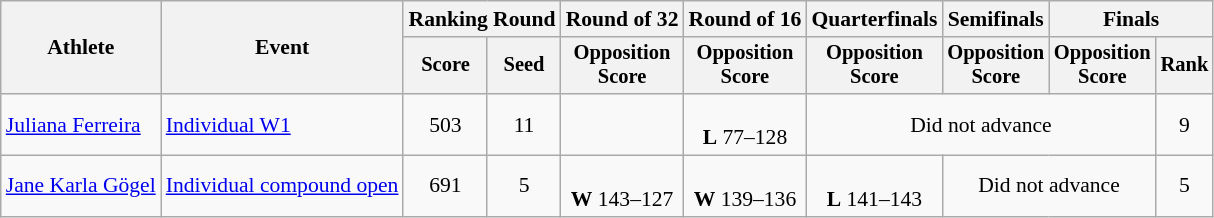<table class="wikitable" style="text-align: center; font-size:90%">
<tr>
<th rowspan="2">Athlete</th>
<th rowspan="2">Event</th>
<th colspan="2">Ranking Round</th>
<th>Round of 32</th>
<th>Round of 16</th>
<th>Quarterfinals</th>
<th>Semifinals</th>
<th colspan="2">Finals</th>
</tr>
<tr style="font-size:95%">
<th>Score</th>
<th>Seed</th>
<th>Opposition<br>Score</th>
<th>Opposition<br>Score</th>
<th>Opposition<br>Score</th>
<th>Opposition<br>Score</th>
<th>Opposition<br>Score</th>
<th>Rank</th>
</tr>
<tr>
<td align=left><a href='#'>Juliana Ferreira</a></td>
<td align=left><a href='#'>Individual W1</a></td>
<td>503</td>
<td>11</td>
<td></td>
<td><br><strong>L</strong> 77–128</td>
<td colspan=3>Did not advance</td>
<td>9</td>
</tr>
<tr>
<td align=left><a href='#'>Jane Karla Gögel</a></td>
<td align=left><a href='#'>Individual compound open</a></td>
<td>691</td>
<td>5</td>
<td><br><strong>W</strong> 143–127</td>
<td><br><strong>W</strong> 139–136</td>
<td><br><strong>L</strong> 141–143</td>
<td colspan=2>Did not advance</td>
<td>5</td>
</tr>
</table>
